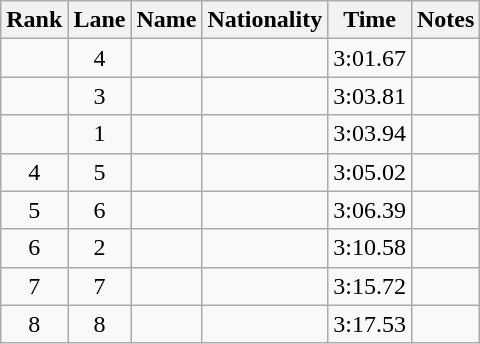<table class="wikitable sortable" style="text-align:center">
<tr>
<th>Rank</th>
<th>Lane</th>
<th>Name</th>
<th>Nationality</th>
<th>Time</th>
<th>Notes</th>
</tr>
<tr>
<td></td>
<td>4</td>
<td align=left></td>
<td align=left></td>
<td>3:01.67</td>
<td></td>
</tr>
<tr>
<td></td>
<td>3</td>
<td align=left></td>
<td align=left></td>
<td>3:03.81</td>
<td></td>
</tr>
<tr>
<td></td>
<td>1</td>
<td align=left></td>
<td align=left></td>
<td>3:03.94</td>
<td></td>
</tr>
<tr>
<td>4</td>
<td>5</td>
<td align=left></td>
<td align=left></td>
<td>3:05.02</td>
<td></td>
</tr>
<tr>
<td>5</td>
<td>6</td>
<td align=left></td>
<td align=left></td>
<td>3:06.39</td>
<td></td>
</tr>
<tr>
<td>6</td>
<td>2</td>
<td align=left></td>
<td align=left></td>
<td>3:10.58</td>
<td></td>
</tr>
<tr>
<td>7</td>
<td>7</td>
<td align=left></td>
<td align=left></td>
<td>3:15.72</td>
<td></td>
</tr>
<tr>
<td>8</td>
<td>8</td>
<td align=left></td>
<td align=left></td>
<td>3:17.53</td>
<td></td>
</tr>
</table>
